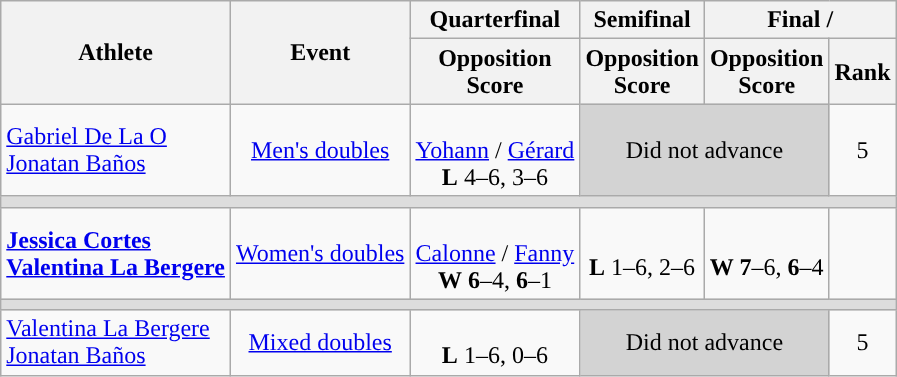<table class="wikitable">
<tr>
<th rowspan="2">Athlete</th>
<th rowspan="2">Event</th>
<th>Quarterfinal</th>
<th>Semifinal</th>
<th colspan="2">Final / </th>
</tr>
<tr>
<th>Opposition<br>Score</th>
<th>Opposition<br>Score</th>
<th>Opposition<br>Score</th>
<th>Rank</th>
</tr>
<tr align="center">
<td align="left" style="white-space: nowrap;"><a href='#'>Gabriel De La O</a><br><a href='#'>Jonatan Baños</a></td>
<td><a href='#'>Men's doubles</a></td>
<td><br><a href='#'>Yohann</a> / <a href='#'>Gérard</a><br><strong>L</strong> 4–6, 3–6</td>
<td colspan="2" style="background: #D3D3D3">Did not advance</td>
<td>5</td>
</tr>
<tr bgcolor="#ddd">
<td colspan="6"></td>
</tr>
<tr align="center">
<td align="left" style="white-space: nowrap;"><a href='#'><strong>Jessica Cortes</strong></a><br><strong><a href='#'>Valentina La Bergere</a></strong></td>
<td><a href='#'>Women's doubles</a></td>
<td style="white-space: nowrap;"><br><a href='#'>Calonne</a> / <a href='#'>Fanny</a><br><strong>W</strong> <strong>6</strong>–4, <strong>6</strong>–1</td>
<td style="white-space: nowrap;"><br><strong>L</strong> 1–6, 2–6</td>
<td style="white-space: nowrap;"><br><strong>W 7</strong>–6, <strong>6</strong>–4</td>
<td></td>
</tr>
<tr bgcolor="#ddd">
<td colspan="6"></td>
</tr>
<tr align="center">
<td align="left" style="white-space: nowrap;"><a href='#'>Valentina La Bergere</a><br><a href='#'>Jonatan Baños</a></td>
<td><a href='#'>Mixed doubles</a></td>
<td class="table-cast" vertical-align: middle; text-align: center; "><br><strong>L</strong> 1–6, 0–6</td>
<td colspan="2" style="background: #D3D3D3">Did not advance</td>
<td>5</td>
</tr>
</table>
